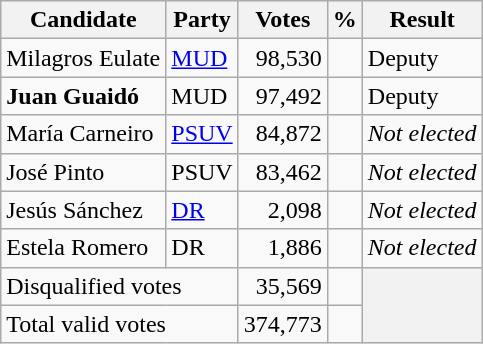<table class="wikitable">
<tr>
<th>Candidate</th>
<th>Party</th>
<th>Votes</th>
<th>%</th>
<th>Result</th>
</tr>
<tr>
<td>Milagros Eulate</td>
<td><a href='#'>MUD</a></td>
<td align=right>98,530</td>
<td></td>
<td>Deputy</td>
</tr>
<tr>
<td><strong>Juan Guaidó</strong></td>
<td>MUD</td>
<td align=right>97,492</td>
<td></td>
<td>Deputy</td>
</tr>
<tr>
<td>María Carneiro</td>
<td><a href='#'>PSUV</a></td>
<td align=right>84,872</td>
<td></td>
<td><em>Not elected</em></td>
</tr>
<tr>
<td>José Pinto</td>
<td>PSUV</td>
<td align=right>83,462</td>
<td></td>
<td><em>Not elected</em></td>
</tr>
<tr>
<td>Jesús Sánchez</td>
<td><a href='#'>DR</a></td>
<td align=right>2,098</td>
<td></td>
<td><em>Not elected</em></td>
</tr>
<tr>
<td>Estela Romero</td>
<td>DR</td>
<td align=right>1,886</td>
<td></td>
<td><em>Not elected</em></td>
</tr>
<tr>
<td colspan="2">Disqualified votes</td>
<td align=right>35,569</td>
<td></td>
<th rowspan="2"></th>
</tr>
<tr>
<td colspan="2">Total valid votes</td>
<td align=right>374,773</td>
<td></td>
</tr>
</table>
